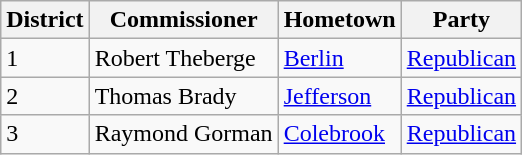<table class=wikitable>
<tr valign=bottom>
<th>District</th>
<th>Commissioner</th>
<th>Hometown</th>
<th>Party</th>
</tr>
<tr>
<td>1</td>
<td>Robert Theberge</td>
<td><a href='#'>Berlin</a></td>
<td><a href='#'>Republican</a></td>
</tr>
<tr>
<td>2</td>
<td>Thomas Brady</td>
<td><a href='#'>Jefferson</a></td>
<td><a href='#'>Republican</a></td>
</tr>
<tr>
<td>3</td>
<td>Raymond Gorman</td>
<td><a href='#'>Colebrook</a></td>
<td><a href='#'>Republican</a></td>
</tr>
</table>
